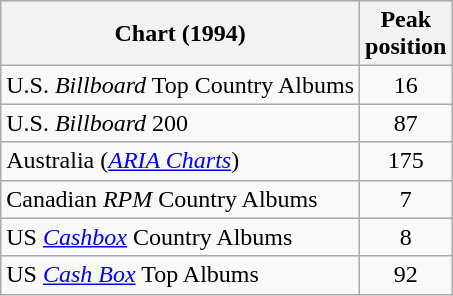<table class="wikitable sortable plainrowheaders">
<tr>
<th>Chart (1994)</th>
<th>Peak<br>position</th>
</tr>
<tr>
<td>U.S. <em>Billboard</em> Top Country Albums</td>
<td align="center">16</td>
</tr>
<tr>
<td>U.S. <em>Billboard</em> 200</td>
<td align="center">87</td>
</tr>
<tr>
<td>Australia (<em><a href='#'>ARIA Charts</a></em>)</td>
<td align="center">175</td>
</tr>
<tr>
<td>Canadian <em>RPM</em> Country Albums</td>
<td align="center">7</td>
</tr>
<tr>
<td>US <em><a href='#'>Cashbox</a></em> Country Albums</td>
<td align="center">8</td>
</tr>
<tr>
<td>US <em><a href='#'>Cash Box</a></em> Top Albums </td>
<td align="center">92</td>
</tr>
</table>
